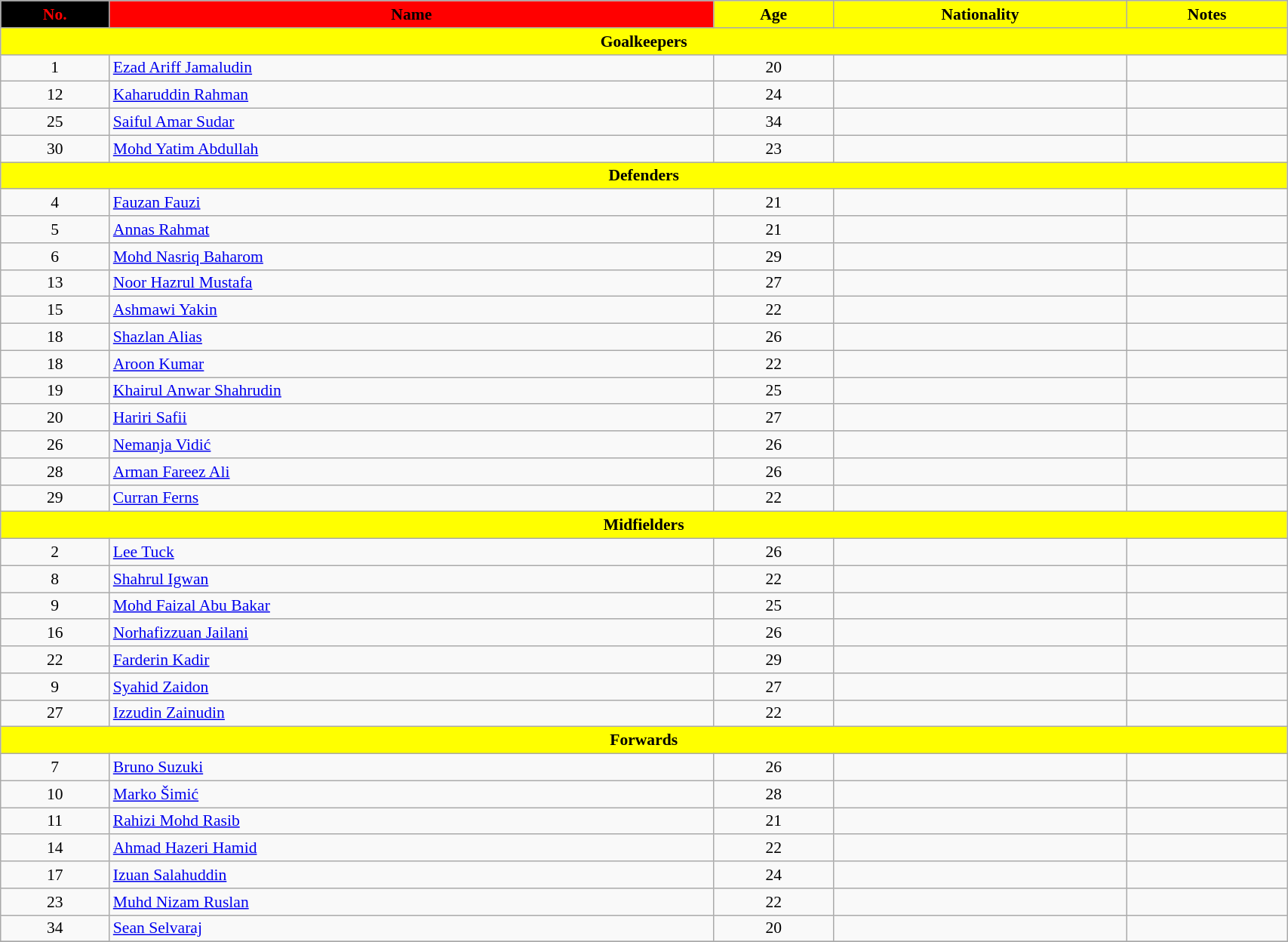<table class="wikitable sortable" style="text-align:center; font-size:90%; width:90%;">
<tr>
<th style="background:black; color:red;">No.</th>
<th style="background:red; color:black;">Name</th>
<th style="background:yellow; color:black;">Age</th>
<th style="background:yellow; color:black;">Nationality</th>
<th style="background:yellow; color:black;">Notes</th>
</tr>
<tr>
<th colspan="7" style="background:yellow; color:black; text-align:center;">Goalkeepers</th>
</tr>
<tr>
<td>1</td>
<td align="left"><a href='#'>Ezad Ariff Jamaludin</a></td>
<td>20</td>
<td></td>
<td></td>
</tr>
<tr>
<td>12</td>
<td align="left"><a href='#'>Kaharuddin Rahman</a></td>
<td>24</td>
<td></td>
<td></td>
</tr>
<tr>
<td>25</td>
<td align="left"><a href='#'>Saiful Amar Sudar</a></td>
<td>34</td>
<td></td>
<td></td>
</tr>
<tr>
<td>30</td>
<td align="left"><a href='#'>Mohd Yatim Abdullah</a></td>
<td>23</td>
<td></td>
<td></td>
</tr>
<tr>
<th colspan="7" style="background:yellow; color:black; text-align:center;">Defenders</th>
</tr>
<tr>
<td>4</td>
<td align="left"><a href='#'>Fauzan Fauzi</a></td>
<td>21</td>
<td></td>
<td></td>
</tr>
<tr>
<td>5</td>
<td align="left"><a href='#'>Annas Rahmat</a></td>
<td>21</td>
<td></td>
<td></td>
</tr>
<tr>
<td>6</td>
<td align="left"><a href='#'>Mohd Nasriq Baharom</a></td>
<td>29</td>
<td></td>
<td></td>
</tr>
<tr>
<td>13</td>
<td align="left"><a href='#'>Noor Hazrul Mustafa</a></td>
<td>27</td>
<td></td>
<td></td>
</tr>
<tr>
<td>15</td>
<td align="left"><a href='#'>Ashmawi Yakin</a></td>
<td>22</td>
<td></td>
<td></td>
</tr>
<tr>
<td>18</td>
<td align="left"><a href='#'>Shazlan Alias</a></td>
<td>26</td>
<td></td>
<td></td>
</tr>
<tr>
<td>18</td>
<td align="left"><a href='#'>Aroon Kumar</a></td>
<td>22</td>
<td></td>
<td></td>
</tr>
<tr>
<td>19</td>
<td align="left"><a href='#'>Khairul Anwar Shahrudin</a></td>
<td>25</td>
<td></td>
<td></td>
</tr>
<tr>
<td>20</td>
<td align="left"><a href='#'>Hariri Safii</a></td>
<td>27</td>
<td></td>
<td></td>
</tr>
<tr>
<td>26</td>
<td align="left"><a href='#'>Nemanja Vidić</a></td>
<td>26</td>
<td></td>
<td></td>
</tr>
<tr>
<td>28</td>
<td align="left"><a href='#'>Arman Fareez Ali</a></td>
<td>26</td>
<td></td>
<td></td>
</tr>
<tr>
<td>29</td>
<td align="left"><a href='#'>Curran Ferns</a></td>
<td>22</td>
<td></td>
<td></td>
</tr>
<tr>
<th colspan="7" style="background:yellow; color:black; text-align:center;">Midfielders</th>
</tr>
<tr>
<td>2</td>
<td align="left"><a href='#'>Lee Tuck</a></td>
<td>26</td>
<td></td>
<td></td>
</tr>
<tr>
<td>8</td>
<td align="left"><a href='#'>Shahrul Igwan</a></td>
<td>22</td>
<td></td>
<td></td>
</tr>
<tr>
<td>9</td>
<td align="left"><a href='#'>Mohd Faizal Abu Bakar</a></td>
<td>25</td>
<td></td>
<td></td>
</tr>
<tr>
<td>16</td>
<td align="left"><a href='#'>Norhafizzuan Jailani</a></td>
<td>26</td>
<td></td>
<td></td>
</tr>
<tr>
<td>22</td>
<td align="left"><a href='#'>Farderin Kadir</a></td>
<td>29</td>
<td></td>
<td></td>
</tr>
<tr>
<td>9</td>
<td align="left"><a href='#'>Syahid Zaidon</a></td>
<td>27</td>
<td></td>
<td></td>
</tr>
<tr>
<td>27</td>
<td align="left"><a href='#'>Izzudin Zainudin</a></td>
<td>22</td>
<td></td>
<td></td>
</tr>
<tr>
<th colspan="7" style="background:yellow; color:black; text-align:center;">Forwards</th>
</tr>
<tr>
<td>7</td>
<td align="left"><a href='#'>Bruno Suzuki</a></td>
<td>26</td>
<td></td>
<td></td>
</tr>
<tr>
<td>10</td>
<td align="left"><a href='#'>Marko Šimić</a></td>
<td>28</td>
<td></td>
<td></td>
</tr>
<tr>
<td>11</td>
<td align="left"><a href='#'>Rahizi Mohd Rasib</a></td>
<td>21</td>
<td></td>
<td></td>
</tr>
<tr>
<td>14</td>
<td align="left"><a href='#'>Ahmad Hazeri Hamid</a></td>
<td>22</td>
<td></td>
<td></td>
</tr>
<tr>
<td>17</td>
<td align="left"><a href='#'>Izuan Salahuddin</a></td>
<td>24</td>
<td></td>
<td></td>
</tr>
<tr>
<td>23</td>
<td align="left"><a href='#'>Muhd Nizam Ruslan</a></td>
<td>22</td>
<td></td>
<td></td>
</tr>
<tr>
<td>34</td>
<td align="left"><a href='#'>Sean Selvaraj</a></td>
<td>20</td>
<td></td>
<td></td>
</tr>
<tr>
</tr>
</table>
